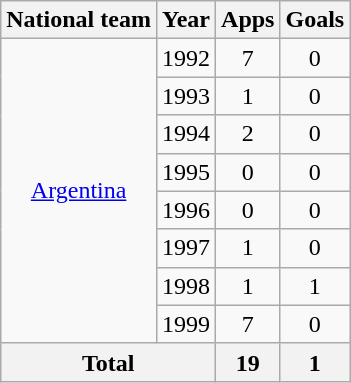<table class="wikitable" style="text-align:center">
<tr>
<th>National team</th>
<th>Year</th>
<th>Apps</th>
<th>Goals</th>
</tr>
<tr>
<td rowspan="8"><a href='#'>Argentina</a></td>
<td>1992</td>
<td>7</td>
<td>0</td>
</tr>
<tr>
<td>1993</td>
<td>1</td>
<td>0</td>
</tr>
<tr>
<td>1994</td>
<td>2</td>
<td>0</td>
</tr>
<tr>
<td>1995</td>
<td>0</td>
<td>0</td>
</tr>
<tr>
<td>1996</td>
<td>0</td>
<td>0</td>
</tr>
<tr>
<td>1997</td>
<td>1</td>
<td>0</td>
</tr>
<tr>
<td>1998</td>
<td>1</td>
<td>1</td>
</tr>
<tr>
<td>1999</td>
<td>7</td>
<td>0</td>
</tr>
<tr>
<th colspan="2">Total</th>
<th>19</th>
<th>1</th>
</tr>
</table>
